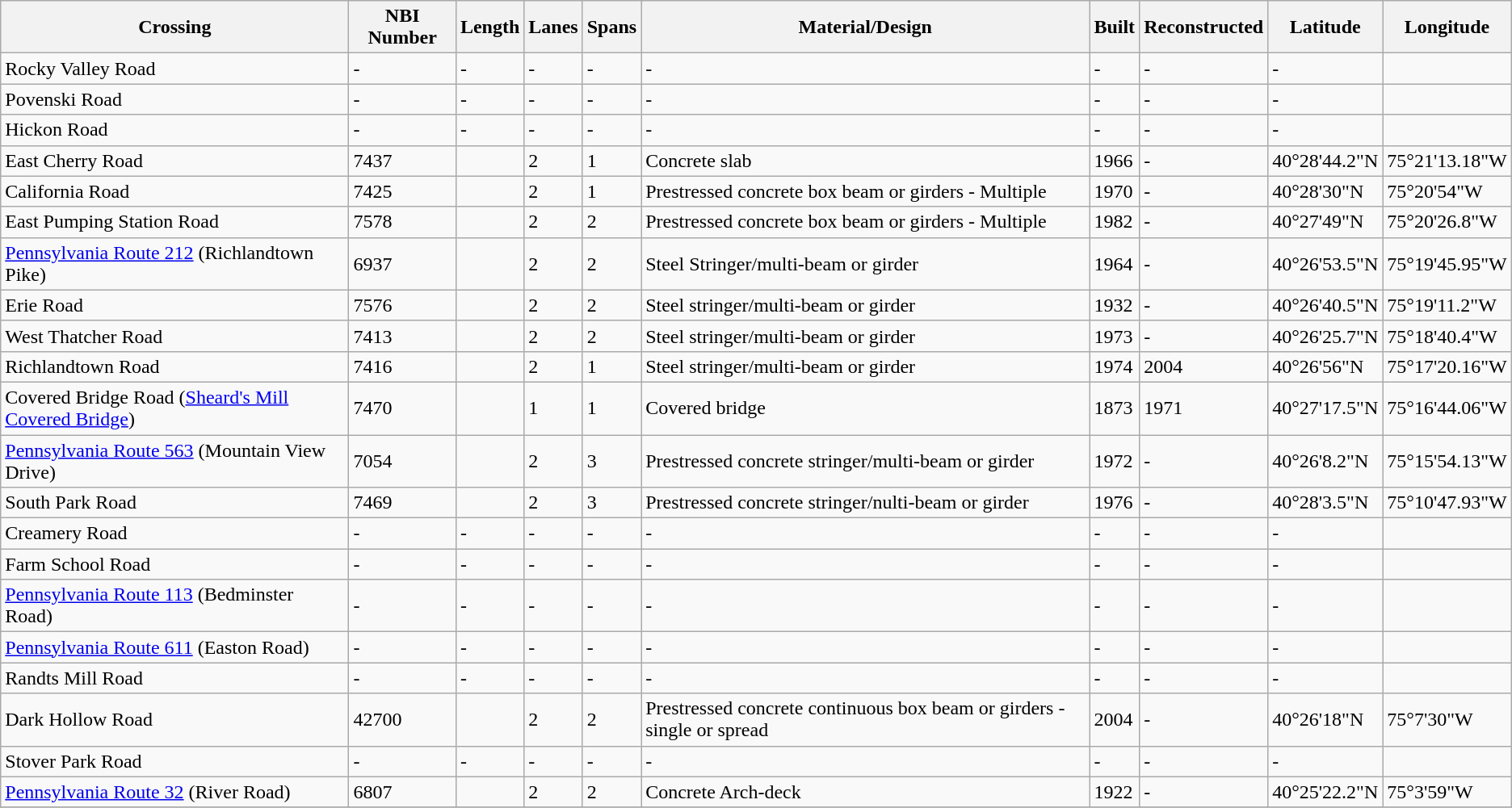<table class="wikitable">
<tr>
<th>Crossing</th>
<th>NBI Number</th>
<th>Length</th>
<th>Lanes</th>
<th>Spans</th>
<th>Material/Design</th>
<th>Built</th>
<th>Reconstructed</th>
<th>Latitude</th>
<th>Longitude</th>
</tr>
<tr>
<td>Rocky Valley Road</td>
<td>-</td>
<td>-</td>
<td>-</td>
<td>-</td>
<td>-</td>
<td>-</td>
<td>-</td>
<td>-</td>
<td></td>
</tr>
<tr>
<td>Povenski Road</td>
<td>-</td>
<td>-</td>
<td>-</td>
<td>-</td>
<td>-</td>
<td>-</td>
<td>-</td>
<td>-</td>
<td></td>
</tr>
<tr>
<td>Hickon Road</td>
<td>-</td>
<td>-</td>
<td>-</td>
<td>-</td>
<td>-</td>
<td>-</td>
<td>-</td>
<td>-</td>
<td></td>
</tr>
<tr>
<td>East Cherry Road</td>
<td>7437</td>
<td></td>
<td>2</td>
<td>1</td>
<td>Concrete slab</td>
<td>1966</td>
<td>-</td>
<td>40°28'44.2"N</td>
<td>75°21'13.18"W</td>
</tr>
<tr>
<td>California Road</td>
<td>7425</td>
<td></td>
<td>2</td>
<td>1</td>
<td>Prestressed concrete box beam or girders - Multiple</td>
<td>1970</td>
<td>-</td>
<td>40°28'30"N</td>
<td>75°20'54"W</td>
</tr>
<tr>
<td>East Pumping Station Road</td>
<td>7578</td>
<td></td>
<td>2</td>
<td>2</td>
<td>Prestressed concrete box beam or girders - Multiple</td>
<td>1982</td>
<td>-</td>
<td>40°27'49"N</td>
<td>75°20'26.8"W</td>
</tr>
<tr>
<td><a href='#'>Pennsylvania Route 212</a> (Richlandtown Pike)</td>
<td>6937</td>
<td></td>
<td>2</td>
<td>2</td>
<td>Steel Stringer/multi-beam or girder</td>
<td>1964</td>
<td>-</td>
<td>40°26'53.5"N</td>
<td>75°19'45.95"W</td>
</tr>
<tr>
<td>Erie Road</td>
<td>7576</td>
<td></td>
<td>2</td>
<td>2</td>
<td>Steel stringer/multi-beam or girder</td>
<td>1932</td>
<td>-</td>
<td>40°26'40.5"N</td>
<td>75°19'11.2"W</td>
</tr>
<tr>
<td>West Thatcher Road</td>
<td>7413</td>
<td></td>
<td>2</td>
<td>2</td>
<td>Steel stringer/multi-beam or girder</td>
<td>1973</td>
<td>-</td>
<td>40°26'25.7"N</td>
<td>75°18'40.4"W</td>
</tr>
<tr>
<td>Richlandtown Road</td>
<td>7416</td>
<td></td>
<td>2</td>
<td>1</td>
<td>Steel stringer/multi-beam or girder</td>
<td>1974</td>
<td>2004</td>
<td>40°26'56"N</td>
<td>75°17'20.16"W</td>
</tr>
<tr>
<td>Covered Bridge Road (<a href='#'>Sheard's Mill Covered Bridge</a>)</td>
<td>7470</td>
<td></td>
<td>1</td>
<td>1</td>
<td>Covered bridge</td>
<td>1873</td>
<td>1971</td>
<td>40°27'17.5"N</td>
<td>75°16'44.06"W</td>
</tr>
<tr>
<td><a href='#'>Pennsylvania Route 563</a> (Mountain View Drive)</td>
<td>7054</td>
<td></td>
<td>2</td>
<td>3</td>
<td>Prestressed concrete stringer/multi-beam or girder</td>
<td>1972</td>
<td>-</td>
<td>40°26'8.2"N</td>
<td>75°15'54.13"W</td>
</tr>
<tr>
<td>South Park Road</td>
<td>7469</td>
<td></td>
<td>2</td>
<td>3</td>
<td>Prestressed concrete stringer/nulti-beam or girder</td>
<td>1976</td>
<td>-</td>
<td>40°28'3.5"N</td>
<td>75°10'47.93"W</td>
</tr>
<tr>
<td>Creamery Road</td>
<td>-</td>
<td>-</td>
<td>-</td>
<td>-</td>
<td>-</td>
<td>-</td>
<td>-</td>
<td>-</td>
<td></td>
</tr>
<tr>
<td>Farm School Road</td>
<td>-</td>
<td>-</td>
<td>-</td>
<td>-</td>
<td>-</td>
<td>-</td>
<td>-</td>
<td>-</td>
<td></td>
</tr>
<tr>
<td><a href='#'>Pennsylvania Route 113</a> (Bedminster Road)</td>
<td>-</td>
<td>-</td>
<td>-</td>
<td>-</td>
<td>-</td>
<td>-</td>
<td>-</td>
<td>-</td>
<td></td>
</tr>
<tr>
<td><a href='#'>Pennsylvania Route 611</a> (Easton Road)</td>
<td>-</td>
<td>-</td>
<td>-</td>
<td>-</td>
<td>-</td>
<td>-</td>
<td>-</td>
<td>-</td>
<td></td>
</tr>
<tr>
<td>Randts Mill Road</td>
<td>-</td>
<td>-</td>
<td>-</td>
<td>-</td>
<td>-</td>
<td>-</td>
<td>-</td>
<td>-</td>
<td></td>
</tr>
<tr>
<td>Dark Hollow Road</td>
<td>42700</td>
<td></td>
<td>2</td>
<td>2</td>
<td>Prestressed concrete continuous box beam or girders - single or spread</td>
<td>2004</td>
<td>-</td>
<td>40°26'18"N</td>
<td>75°7'30"W</td>
</tr>
<tr>
<td>Stover Park Road</td>
<td>-</td>
<td>-</td>
<td>-</td>
<td>-</td>
<td>-</td>
<td>-</td>
<td>-</td>
<td>-</td>
<td></td>
</tr>
<tr>
<td><a href='#'>Pennsylvania Route 32</a> (River Road)</td>
<td>6807</td>
<td></td>
<td>2</td>
<td>2</td>
<td>Concrete Arch-deck</td>
<td>1922</td>
<td>-</td>
<td>40°25'22.2"N</td>
<td>75°3'59"W</td>
</tr>
<tr>
</tr>
</table>
